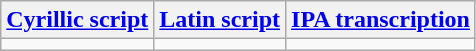<table class="wikitable">
<tr>
<th><a href='#'>Cyrillic script</a></th>
<th><a href='#'>Latin script</a></th>
<th><a href='#'>IPA transcription</a></th>
</tr>
<tr style="vertical-align:top;text-align:center;white-space:nowrap;">
<td></td>
<td></td>
<td></td>
</tr>
</table>
